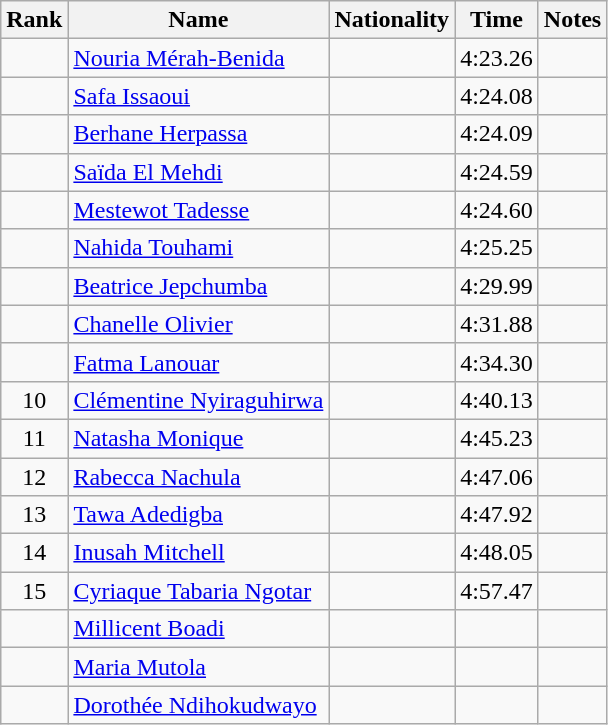<table class="wikitable sortable" style="text-align:center">
<tr>
<th>Rank</th>
<th>Name</th>
<th>Nationality</th>
<th>Time</th>
<th>Notes</th>
</tr>
<tr>
<td></td>
<td align=left><a href='#'>Nouria Mérah-Benida</a></td>
<td align=left></td>
<td>4:23.26</td>
<td></td>
</tr>
<tr>
<td></td>
<td align=left><a href='#'>Safa Issaoui</a></td>
<td align=left></td>
<td>4:24.08</td>
<td></td>
</tr>
<tr>
<td></td>
<td align=left><a href='#'>Berhane Herpassa</a></td>
<td align=left></td>
<td>4:24.09</td>
<td></td>
</tr>
<tr>
<td></td>
<td align=left><a href='#'>Saïda El Mehdi</a></td>
<td align=left></td>
<td>4:24.59</td>
<td></td>
</tr>
<tr>
<td></td>
<td align=left><a href='#'>Mestewot Tadesse</a></td>
<td align=left></td>
<td>4:24.60</td>
<td></td>
</tr>
<tr>
<td></td>
<td align=left><a href='#'>Nahida Touhami</a></td>
<td align=left></td>
<td>4:25.25</td>
<td></td>
</tr>
<tr>
<td></td>
<td align=left><a href='#'>Beatrice Jepchumba</a></td>
<td align=left></td>
<td>4:29.99</td>
<td></td>
</tr>
<tr>
<td></td>
<td align=left><a href='#'>Chanelle Olivier</a></td>
<td align=left></td>
<td>4:31.88</td>
<td></td>
</tr>
<tr>
<td></td>
<td align=left><a href='#'>Fatma Lanouar</a></td>
<td align=left></td>
<td>4:34.30</td>
<td></td>
</tr>
<tr>
<td>10</td>
<td align=left><a href='#'>Clémentine Nyiraguhirwa</a></td>
<td align=left></td>
<td>4:40.13</td>
<td></td>
</tr>
<tr>
<td>11</td>
<td align=left><a href='#'>Natasha Monique</a></td>
<td align=left></td>
<td>4:45.23</td>
<td></td>
</tr>
<tr>
<td>12</td>
<td align=left><a href='#'>Rabecca Nachula</a></td>
<td align=left></td>
<td>4:47.06</td>
<td></td>
</tr>
<tr>
<td>13</td>
<td align=left><a href='#'>Tawa Adedigba</a></td>
<td align=left></td>
<td>4:47.92</td>
<td></td>
</tr>
<tr>
<td>14</td>
<td align=left><a href='#'>Inusah Mitchell</a></td>
<td align=left></td>
<td>4:48.05</td>
<td></td>
</tr>
<tr>
<td>15</td>
<td align=left><a href='#'>Cyriaque Tabaria Ngotar</a></td>
<td align=left></td>
<td>4:57.47</td>
<td></td>
</tr>
<tr>
<td></td>
<td align=left><a href='#'>Millicent Boadi</a></td>
<td align=left></td>
<td></td>
<td></td>
</tr>
<tr>
<td></td>
<td align=left><a href='#'>Maria Mutola</a></td>
<td align=left></td>
<td></td>
<td></td>
</tr>
<tr>
<td></td>
<td align=left><a href='#'>Dorothée Ndihokudwayo</a></td>
<td align=left></td>
<td></td>
<td></td>
</tr>
</table>
